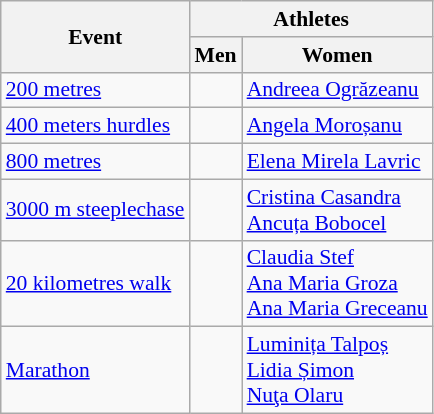<table class=wikitable style="font-size:90%">
<tr>
<th rowspan=2>Event</th>
<th colspan=2>Athletes</th>
</tr>
<tr>
<th>Men</th>
<th>Women</th>
</tr>
<tr>
<td><a href='#'>200 metres</a></td>
<td></td>
<td><a href='#'>Andreea Ogrăzeanu</a></td>
</tr>
<tr>
<td><a href='#'>400 meters hurdles</a></td>
<td></td>
<td><a href='#'>Angela Moroșanu</a></td>
</tr>
<tr>
<td><a href='#'>800 metres</a></td>
<td></td>
<td><a href='#'>Elena Mirela Lavric</a></td>
</tr>
<tr>
<td><a href='#'>3000 m steeplechase</a></td>
<td></td>
<td><a href='#'>Cristina Casandra</a> <br> <a href='#'>Ancuța Bobocel</a></td>
</tr>
<tr>
<td><a href='#'>20 kilometres walk</a></td>
<td></td>
<td><a href='#'>Claudia Stef</a> <br> <a href='#'>Ana Maria Groza</a> <br> <a href='#'>Ana Maria Greceanu</a></td>
</tr>
<tr>
<td><a href='#'>Marathon</a></td>
<td></td>
<td><a href='#'>Luminița Talpoș</a> <br> <a href='#'>Lidia Șimon</a> <br> <a href='#'>Nuţa Olaru</a></td>
</tr>
</table>
